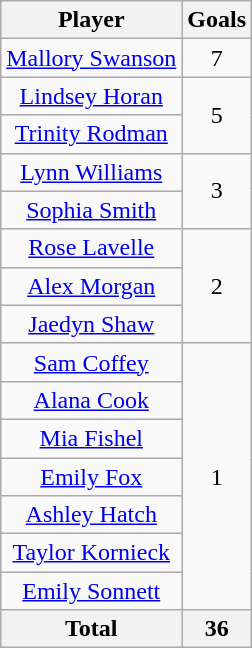<table class="wikitable sortable" style="text-align: center;">
<tr>
<th>Player</th>
<th>Goals</th>
</tr>
<tr>
<td><a href='#'>Mallory Swanson</a></td>
<td>7</td>
</tr>
<tr>
<td><a href='#'>Lindsey Horan</a></td>
<td rowspan=2>5</td>
</tr>
<tr>
<td><a href='#'>Trinity Rodman</a></td>
</tr>
<tr>
<td><a href='#'>Lynn Williams</a></td>
<td rowspan=2>3</td>
</tr>
<tr>
<td><a href='#'>Sophia Smith</a></td>
</tr>
<tr>
<td><a href='#'>Rose Lavelle</a></td>
<td rowspan=3>2</td>
</tr>
<tr>
<td><a href='#'>Alex Morgan</a></td>
</tr>
<tr>
<td><a href='#'>Jaedyn Shaw</a></td>
</tr>
<tr>
<td><a href='#'>Sam Coffey</a></td>
<td rowspan=7>1</td>
</tr>
<tr>
<td><a href='#'>Alana Cook</a></td>
</tr>
<tr>
<td><a href='#'>Mia Fishel</a></td>
</tr>
<tr>
<td><a href='#'>Emily Fox</a></td>
</tr>
<tr>
<td><a href='#'>Ashley Hatch</a></td>
</tr>
<tr>
<td><a href='#'>Taylor Kornieck</a></td>
</tr>
<tr>
<td><a href='#'>Emily Sonnett</a></td>
</tr>
<tr>
<th>Total</th>
<th>36</th>
</tr>
</table>
